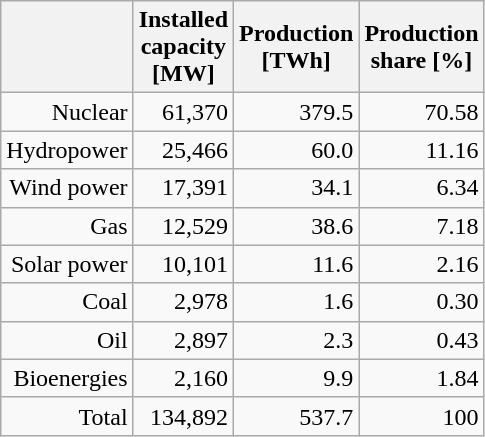<table class="wikitable" style=text-align:right>
<tr>
<th></th>
<th>Installed<br>capacity<br>[MW]</th>
<th>Production<br>[TWh]</th>
<th>Production<br>share [%]</th>
</tr>
<tr>
<td>Nuclear</td>
<td>61,370</td>
<td>379.5</td>
<td>70.58</td>
</tr>
<tr>
<td>Hydropower</td>
<td>25,466</td>
<td>60.0</td>
<td>11.16</td>
</tr>
<tr>
<td>Wind power</td>
<td>17,391</td>
<td>34.1</td>
<td>6.34</td>
</tr>
<tr>
<td>Gas</td>
<td>12,529</td>
<td>38.6</td>
<td>7.18</td>
</tr>
<tr>
<td>Solar power</td>
<td>10,101</td>
<td>11.6</td>
<td>2.16</td>
</tr>
<tr>
<td>Coal</td>
<td>2,978</td>
<td>1.6</td>
<td>0.30</td>
</tr>
<tr>
<td>Oil</td>
<td>2,897</td>
<td>2.3</td>
<td>0.43</td>
</tr>
<tr>
<td>Bioenergies</td>
<td>2,160</td>
<td>9.9</td>
<td>1.84</td>
</tr>
<tr>
<td>Total</td>
<td>134,892</td>
<td>537.7</td>
<td>100</td>
</tr>
</table>
